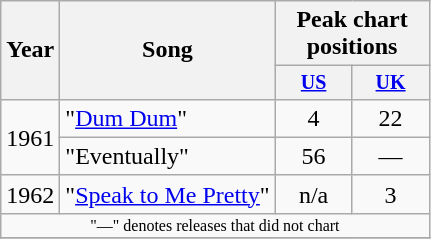<table class="wikitable" style="text-align:center;">
<tr>
<th rowspan="2">Year</th>
<th rowspan="2">Song</th>
<th colspan="2">Peak chart positions</th>
</tr>
<tr style="font-size:smaller;">
<th width="45"><a href='#'>US</a><br></th>
<th width="45"><a href='#'>UK</a><br></th>
</tr>
<tr>
<td rowspan="2">1961</td>
<td align="left">"<a href='#'>Dum Dum</a>"</td>
<td>4</td>
<td>22</td>
</tr>
<tr>
<td align="left">"Eventually"</td>
<td>56</td>
<td>—</td>
</tr>
<tr>
<td rowspan="1">1962</td>
<td align="left">"<a href='#'>Speak to Me Pretty</a>"</td>
<td>n/a</td>
<td>3</td>
</tr>
<tr>
<td align="center" colspan="4" style="font-size: 8pt">"—" denotes releases that did not chart</td>
</tr>
<tr>
</tr>
</table>
